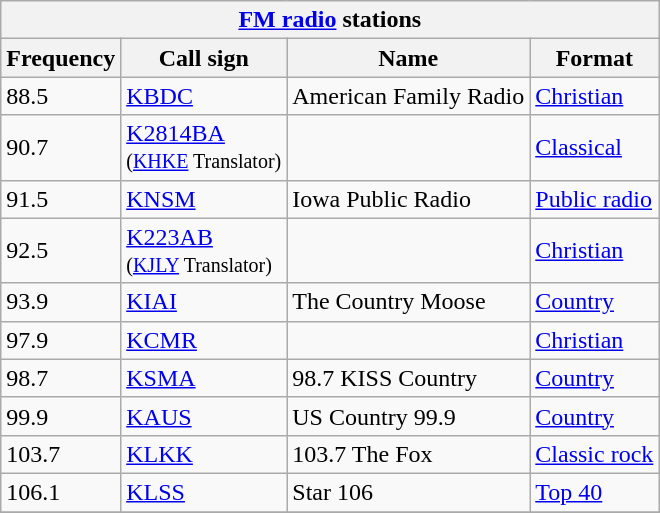<table class="wikitable">
<tr>
<th align="center" colspan="5"><strong><a href='#'>FM radio</a> stations</strong></th>
</tr>
<tr>
<th>Frequency</th>
<th>Call sign</th>
<th>Name</th>
<th>Format</th>
</tr>
<tr>
<td>88.5</td>
<td><a href='#'>KBDC</a></td>
<td>American Family Radio</td>
<td><a href='#'>Christian</a></td>
</tr>
<tr>
<td>90.7</td>
<td><a href='#'>K2814BA</a><br><small>(<a href='#'>KHKE</a> Translator)</small></td>
<td></td>
<td><a href='#'>Classical</a></td>
</tr>
<tr>
<td>91.5</td>
<td><a href='#'>KNSM</a></td>
<td>Iowa Public Radio</td>
<td><a href='#'>Public radio</a></td>
</tr>
<tr>
<td>92.5</td>
<td><a href='#'>K223AB</a><br><small>(<a href='#'>KJLY</a> Translator)</small></td>
<td></td>
<td><a href='#'>Christian</a></td>
</tr>
<tr>
<td>93.9</td>
<td><a href='#'>KIAI</a></td>
<td>The Country Moose</td>
<td><a href='#'>Country</a></td>
</tr>
<tr>
<td>97.9</td>
<td><a href='#'>KCMR</a></td>
<td></td>
<td><a href='#'>Christian</a></td>
</tr>
<tr>
<td>98.7</td>
<td><a href='#'>KSMA</a></td>
<td>98.7 KISS Country</td>
<td><a href='#'>Country</a></td>
</tr>
<tr>
<td>99.9</td>
<td><a href='#'>KAUS</a></td>
<td>US Country 99.9</td>
<td><a href='#'>Country</a></td>
</tr>
<tr>
<td>103.7</td>
<td><a href='#'>KLKK</a></td>
<td>103.7 The Fox</td>
<td><a href='#'>Classic rock</a></td>
</tr>
<tr>
<td>106.1</td>
<td><a href='#'>KLSS</a></td>
<td>Star 106</td>
<td><a href='#'>Top 40</a></td>
</tr>
<tr>
</tr>
</table>
